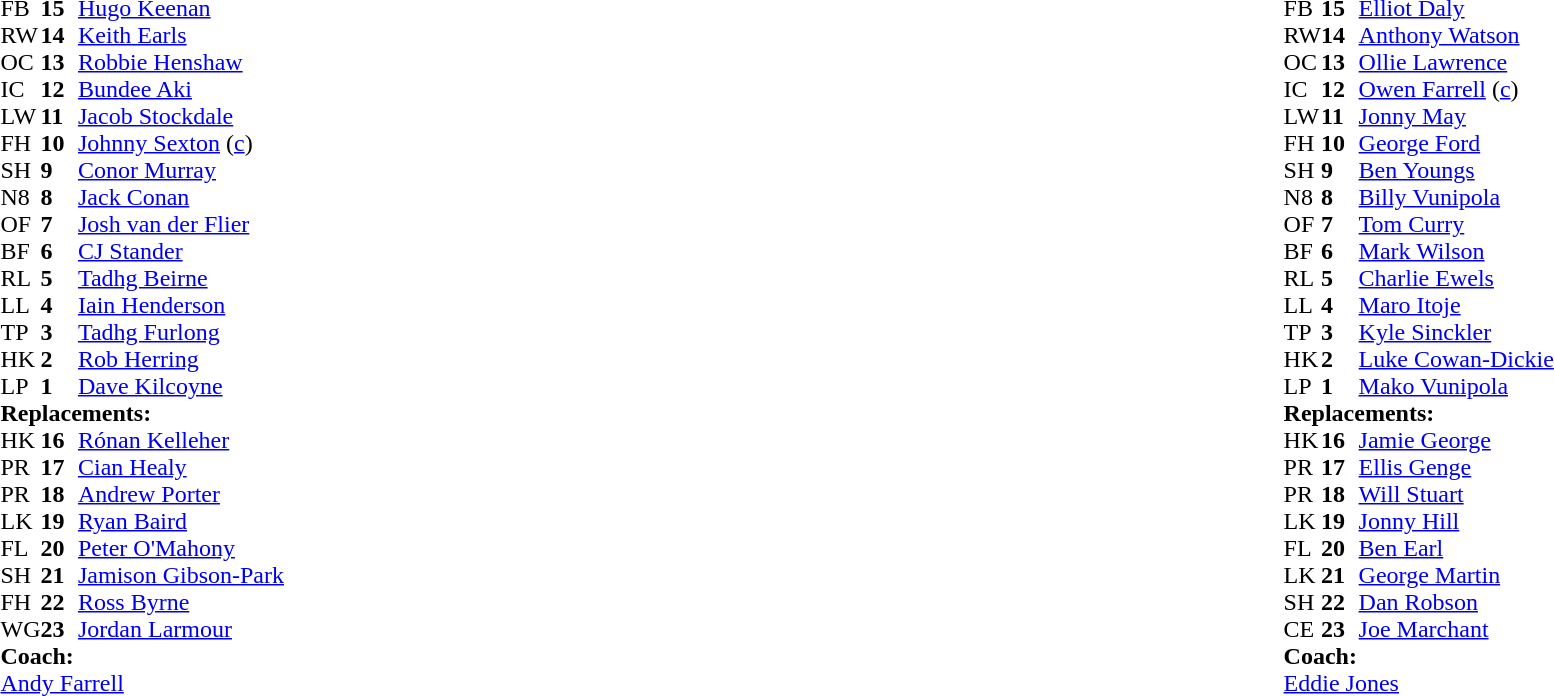<table style="width:100%">
<tr>
<td style="vertical-align:top; width:50%"><br><table cellspacing="0" cellpadding="0">
<tr>
<th width="25"></th>
<th width="25"></th>
</tr>
<tr>
<td>FB</td>
<td><strong>15</strong></td>
<td><a href='#'>Hugo Keenan</a></td>
</tr>
<tr>
<td>RW</td>
<td><strong>14</strong></td>
<td><a href='#'>Keith Earls</a></td>
</tr>
<tr>
<td>OC</td>
<td><strong>13</strong></td>
<td><a href='#'>Robbie Henshaw</a></td>
<td></td>
<td></td>
</tr>
<tr>
<td>IC</td>
<td><strong>12</strong></td>
<td><a href='#'>Bundee Aki</a></td>
<td></td>
</tr>
<tr>
<td>LW</td>
<td><strong>11</strong></td>
<td><a href='#'>Jacob Stockdale</a></td>
<td></td>
<td></td>
</tr>
<tr>
<td>FH</td>
<td><strong>10</strong></td>
<td><a href='#'>Johnny Sexton</a> (<a href='#'>c</a>)</td>
</tr>
<tr>
<td>SH</td>
<td><strong>9</strong></td>
<td><a href='#'>Conor Murray</a></td>
<td></td>
</tr>
<tr>
<td>N8</td>
<td><strong>8</strong></td>
<td><a href='#'>Jack Conan</a></td>
</tr>
<tr>
<td>OF</td>
<td><strong>7</strong></td>
<td><a href='#'>Josh van der Flier</a></td>
<td></td>
<td></td>
</tr>
<tr>
<td>BF</td>
<td><strong>6</strong></td>
<td><a href='#'>CJ Stander</a></td>
</tr>
<tr>
<td>RL</td>
<td><strong>5</strong></td>
<td><a href='#'>Tadhg Beirne</a></td>
</tr>
<tr>
<td>LL</td>
<td><strong>4</strong></td>
<td><a href='#'>Iain Henderson</a></td>
<td></td>
<td></td>
</tr>
<tr>
<td>TP</td>
<td><strong>3</strong></td>
<td><a href='#'>Tadhg Furlong</a></td>
<td></td>
<td></td>
</tr>
<tr>
<td>HK</td>
<td><strong>2</strong></td>
<td><a href='#'>Rob Herring</a></td>
<td></td>
<td></td>
</tr>
<tr>
<td>LP</td>
<td><strong>1</strong></td>
<td><a href='#'>Dave Kilcoyne</a></td>
<td></td>
<td></td>
</tr>
<tr>
<td colspan="4"><strong>Replacements:</strong></td>
</tr>
<tr>
<td>HK</td>
<td><strong>16</strong></td>
<td><a href='#'>Rónan Kelleher</a></td>
<td></td>
<td></td>
</tr>
<tr>
<td>PR</td>
<td><strong>17</strong></td>
<td><a href='#'>Cian Healy</a></td>
<td></td>
<td></td>
</tr>
<tr>
<td>PR</td>
<td><strong>18</strong></td>
<td><a href='#'>Andrew Porter</a></td>
<td></td>
<td></td>
</tr>
<tr>
<td>LK</td>
<td><strong>19</strong></td>
<td><a href='#'>Ryan Baird</a></td>
<td></td>
<td></td>
</tr>
<tr>
<td>FL</td>
<td><strong>20</strong></td>
<td><a href='#'>Peter O'Mahony</a></td>
<td></td>
<td></td>
</tr>
<tr>
<td>SH</td>
<td><strong>21</strong></td>
<td><a href='#'>Jamison Gibson-Park</a></td>
</tr>
<tr>
<td>FH</td>
<td><strong>22</strong></td>
<td><a href='#'>Ross Byrne</a></td>
<td></td>
<td></td>
</tr>
<tr>
<td>WG</td>
<td><strong>23</strong></td>
<td><a href='#'>Jordan Larmour</a></td>
<td></td>
<td></td>
</tr>
<tr>
<td colspan="3"><strong>Coach:</strong></td>
</tr>
<tr>
<td colspan="4"><a href='#'>Andy Farrell</a></td>
</tr>
</table>
</td>
<td style="vertical-align:top"></td>
<td style="vertical-align:top; width:50%"><br><table cellspacing="0" cellpadding="0" style="margin:auto">
<tr>
<th width="25"></th>
<th width="25"></th>
</tr>
<tr>
<td>FB</td>
<td><strong>15</strong></td>
<td><a href='#'>Elliot Daly</a></td>
</tr>
<tr>
<td>RW</td>
<td><strong>14</strong></td>
<td><a href='#'>Anthony Watson</a></td>
</tr>
<tr>
<td>OC</td>
<td><strong>13</strong></td>
<td><a href='#'>Ollie Lawrence</a></td>
</tr>
<tr>
<td>IC</td>
<td><strong>12</strong></td>
<td><a href='#'>Owen Farrell</a> (<a href='#'>c</a>)</td>
<td></td>
<td></td>
</tr>
<tr>
<td>LW</td>
<td><strong>11</strong></td>
<td><a href='#'>Jonny May</a></td>
</tr>
<tr>
<td>FH</td>
<td><strong>10</strong></td>
<td><a href='#'>George Ford</a></td>
<td></td>
<td></td>
</tr>
<tr>
<td>SH</td>
<td><strong>9</strong></td>
<td><a href='#'>Ben Youngs</a></td>
</tr>
<tr>
<td>N8</td>
<td><strong>8</strong></td>
<td><a href='#'>Billy Vunipola</a></td>
<td></td>
<td></td>
</tr>
<tr>
<td>OF</td>
<td><strong>7</strong></td>
<td><a href='#'>Tom Curry</a></td>
</tr>
<tr>
<td>BF</td>
<td><strong>6</strong></td>
<td><a href='#'>Mark Wilson</a></td>
<td></td>
<td></td>
</tr>
<tr>
<td>RL</td>
<td><strong>5</strong></td>
<td><a href='#'>Charlie Ewels</a></td>
<td></td>
<td></td>
</tr>
<tr>
<td>LL</td>
<td><strong>4</strong></td>
<td><a href='#'>Maro Itoje</a></td>
</tr>
<tr>
<td>TP</td>
<td><strong>3</strong></td>
<td><a href='#'>Kyle Sinckler</a></td>
<td></td>
<td></td>
</tr>
<tr>
<td>HK</td>
<td><strong>2</strong></td>
<td><a href='#'>Luke Cowan-Dickie</a></td>
<td></td>
<td></td>
</tr>
<tr>
<td>LP</td>
<td><strong>1</strong></td>
<td><a href='#'>Mako Vunipola</a></td>
<td></td>
<td></td>
</tr>
<tr>
<td colspan="4"><strong>Replacements:</strong></td>
</tr>
<tr>
<td>HK</td>
<td><strong>16</strong></td>
<td><a href='#'>Jamie George</a></td>
<td></td>
<td></td>
</tr>
<tr>
<td>PR</td>
<td><strong>17</strong></td>
<td><a href='#'>Ellis Genge</a></td>
<td></td>
<td></td>
</tr>
<tr>
<td>PR</td>
<td><strong>18</strong></td>
<td><a href='#'>Will Stuart</a></td>
<td></td>
<td></td>
</tr>
<tr>
<td>LK</td>
<td><strong>19</strong></td>
<td><a href='#'>Jonny Hill</a></td>
<td></td>
<td></td>
</tr>
<tr>
<td>FL</td>
<td><strong>20</strong></td>
<td><a href='#'>Ben Earl</a></td>
<td></td>
<td></td>
</tr>
<tr>
<td>LK</td>
<td><strong>21</strong></td>
<td><a href='#'>George Martin</a></td>
<td></td>
<td></td>
</tr>
<tr>
<td>SH</td>
<td><strong>22</strong></td>
<td><a href='#'>Dan Robson</a></td>
<td></td>
<td></td>
</tr>
<tr>
<td>CE</td>
<td><strong>23</strong></td>
<td><a href='#'>Joe Marchant</a></td>
<td></td>
<td></td>
</tr>
<tr>
<td colspan="4"><strong>Coach:</strong></td>
</tr>
<tr>
<td colspan="4"><a href='#'>Eddie Jones</a></td>
</tr>
</table>
</td>
</tr>
</table>
